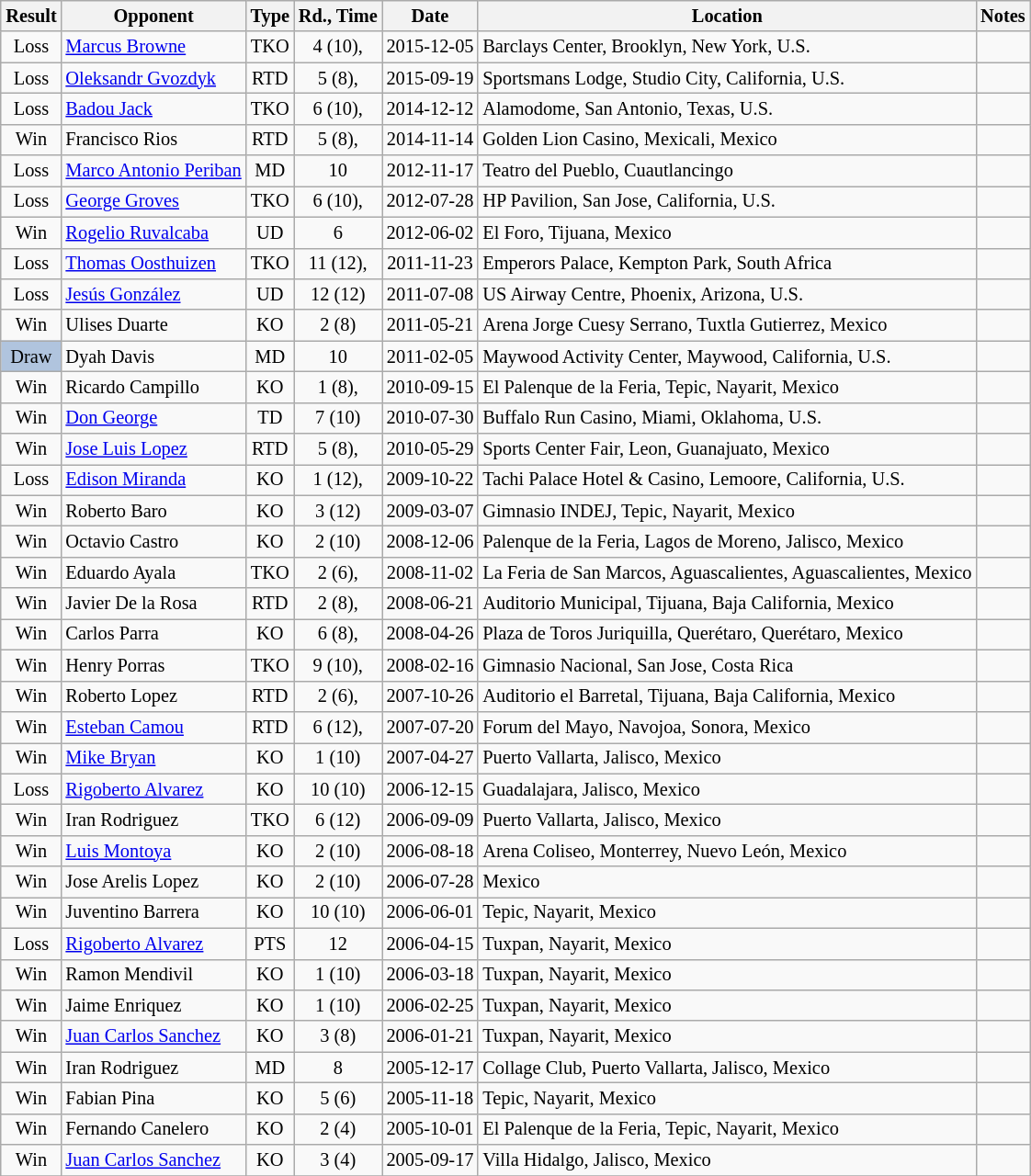<table class=wikitable style="margin:0.5em auto; font-size:85%;">
<tr>
<th>Result</th>
<th>Opponent</th>
<th>Type</th>
<th>Rd., Time</th>
<th>Date</th>
<th>Location</th>
<th>Notes</th>
</tr>
<tr align=center>
<td>Loss</td>
<td align=left> <a href='#'>Marcus Browne</a></td>
<td>TKO</td>
<td>4 (10), </td>
<td>2015-12-05</td>
<td align=left> Barclays Center, Brooklyn, New York, U.S.</td>
<td align=left></td>
</tr>
<tr align=center>
<td>Loss</td>
<td align=left> <a href='#'>Oleksandr Gvozdyk</a></td>
<td>RTD</td>
<td>5 (8), </td>
<td>2015-09-19</td>
<td align=left> Sportsmans Lodge, Studio City, California, U.S.</td>
<td align=left></td>
</tr>
<tr align=center>
<td>Loss</td>
<td align=left> <a href='#'>Badou Jack</a></td>
<td>TKO</td>
<td>6 (10), </td>
<td>2014-12-12</td>
<td align=left> Alamodome, San Antonio, Texas, U.S.</td>
<td align=left></td>
</tr>
<tr align=center>
<td>Win</td>
<td align=left> Francisco Rios</td>
<td>RTD</td>
<td>5 (8), </td>
<td>2014-11-14</td>
<td align=left> Golden Lion Casino, Mexicali, Mexico</td>
<td align=left></td>
</tr>
<tr align=center>
<td>Loss</td>
<td align=left> <a href='#'>Marco Antonio Periban</a></td>
<td>MD</td>
<td>10</td>
<td>2012-11-17</td>
<td align=left> Teatro del Pueblo, Cuautlancingo</td>
<td align=left></td>
</tr>
<tr align=center>
<td>Loss</td>
<td align=left> <a href='#'>George Groves</a></td>
<td>TKO</td>
<td>6 (10), </td>
<td>2012-07-28</td>
<td align=left> HP Pavilion, San Jose, California, U.S.</td>
<td align=left></td>
</tr>
<tr align=center>
<td>Win</td>
<td align=left> <a href='#'>Rogelio Ruvalcaba</a></td>
<td>UD</td>
<td>6</td>
<td>2012-06-02</td>
<td align=left> El Foro, Tijuana, Mexico</td>
<td align=left></td>
</tr>
<tr align=center>
<td>Loss</td>
<td align=left> <a href='#'>Thomas Oosthuizen</a></td>
<td>TKO</td>
<td>11 (12), </td>
<td>2011-11-23</td>
<td align=left> Emperors Palace, Kempton Park, South Africa</td>
<td align=left></td>
</tr>
<tr align=center>
<td>Loss</td>
<td align=left> <a href='#'>Jesús González</a></td>
<td>UD</td>
<td>12 (12)</td>
<td>2011-07-08</td>
<td align=left> US Airway Centre, Phoenix, Arizona, U.S.</td>
<td align=left></td>
</tr>
<tr align=center>
<td>Win</td>
<td align=left> Ulises Duarte</td>
<td>KO</td>
<td>2 (8)</td>
<td>2011-05-21</td>
<td align=left> Arena Jorge Cuesy Serrano, Tuxtla Gutierrez, Mexico</td>
<td align=left></td>
</tr>
<tr align=center>
<td style="background: #B0C4DE">Draw</td>
<td align=left> Dyah Davis</td>
<td>MD</td>
<td>10</td>
<td>2011-02-05</td>
<td align=left> Maywood Activity Center, Maywood, California, U.S.</td>
<td align=left></td>
</tr>
<tr align=center>
<td>Win</td>
<td align=left> Ricardo Campillo</td>
<td>KO</td>
<td>1 (8), </td>
<td>2010-09-15</td>
<td align=left> El Palenque de la Feria, Tepic, Nayarit, Mexico</td>
<td align=left></td>
</tr>
<tr align=center>
<td>Win</td>
<td align=left> <a href='#'>Don George</a></td>
<td>TD</td>
<td>7 (10)</td>
<td>2010-07-30</td>
<td align=left> Buffalo Run Casino, Miami, Oklahoma, U.S.</td>
<td align=left></td>
</tr>
<tr align=center>
<td>Win</td>
<td align=left> <a href='#'>Jose Luis Lopez</a></td>
<td>RTD</td>
<td>5 (8), </td>
<td>2010-05-29</td>
<td align=left> Sports Center Fair, Leon, Guanajuato, Mexico</td>
<td align=left></td>
</tr>
<tr align=center>
<td>Loss</td>
<td align=left> <a href='#'>Edison Miranda</a></td>
<td>KO</td>
<td>1 (12), </td>
<td>2009-10-22</td>
<td align=left> Tachi Palace Hotel & Casino, Lemoore, California, U.S.</td>
<td align=left></td>
</tr>
<tr align=center>
<td>Win</td>
<td align=left> Roberto Baro</td>
<td>KO</td>
<td>3 (12)</td>
<td>2009-03-07</td>
<td align=left> Gimnasio INDEJ, Tepic, Nayarit, Mexico</td>
<td align=left></td>
</tr>
<tr align=center>
<td>Win</td>
<td align=left> Octavio Castro</td>
<td>KO</td>
<td>2 (10)</td>
<td>2008-12-06</td>
<td align=left> Palenque de la Feria, Lagos de Moreno, Jalisco, Mexico</td>
<td align=left></td>
</tr>
<tr align=center>
<td>Win</td>
<td align=left> Eduardo Ayala</td>
<td>TKO</td>
<td>2 (6), </td>
<td>2008-11-02</td>
<td align=left> La Feria de San Marcos, Aguascalientes, Aguascalientes, Mexico</td>
<td align=left></td>
</tr>
<tr align=center>
<td>Win</td>
<td align=left> Javier De la Rosa</td>
<td>RTD</td>
<td>2 (8), </td>
<td>2008-06-21</td>
<td align=left> Auditorio Municipal, Tijuana, Baja California, Mexico</td>
<td align=left></td>
</tr>
<tr align=center>
<td>Win</td>
<td align=left>  Carlos Parra</td>
<td>KO</td>
<td>6 (8), </td>
<td>2008-04-26</td>
<td align=left> Plaza de Toros Juriquilla, Querétaro, Querétaro, Mexico</td>
<td align=left></td>
</tr>
<tr align=center>
<td>Win</td>
<td align=left> Henry Porras</td>
<td>TKO</td>
<td>9 (10), </td>
<td>2008-02-16</td>
<td align=left> Gimnasio Nacional, San Jose, Costa Rica</td>
<td align=left></td>
</tr>
<tr align=center>
<td>Win</td>
<td align=left> Roberto Lopez</td>
<td>RTD</td>
<td>2 (6), </td>
<td>2007-10-26</td>
<td align=left> Auditorio el Barretal, Tijuana, Baja California, Mexico</td>
<td align=left></td>
</tr>
<tr align=center>
<td>Win</td>
<td align=left> <a href='#'>Esteban Camou</a></td>
<td>RTD</td>
<td>6 (12), </td>
<td>2007-07-20</td>
<td align=left> Forum del Mayo, Navojoa, Sonora, Mexico</td>
<td align=left></td>
</tr>
<tr align=center>
<td>Win</td>
<td align=left> <a href='#'>Mike Bryan</a></td>
<td>KO</td>
<td>1 (10)</td>
<td>2007-04-27</td>
<td align=left> Puerto Vallarta, Jalisco, Mexico</td>
<td align=left></td>
</tr>
<tr align=center>
<td>Loss</td>
<td align=left>  <a href='#'>Rigoberto Alvarez</a></td>
<td>KO</td>
<td>10 (10)</td>
<td>2006-12-15</td>
<td align=left> Guadalajara, Jalisco, Mexico</td>
<td align=left></td>
</tr>
<tr align=center>
<td>Win</td>
<td align=left>  Iran Rodriguez</td>
<td>TKO</td>
<td>6 (12)</td>
<td>2006-09-09</td>
<td align=left> Puerto Vallarta, Jalisco, Mexico</td>
<td align=left></td>
</tr>
<tr align=center>
<td>Win</td>
<td align=left> <a href='#'>Luis Montoya</a></td>
<td>KO</td>
<td>2 (10)</td>
<td>2006-08-18</td>
<td align=left> Arena Coliseo, Monterrey, Nuevo León, Mexico</td>
<td align=left></td>
</tr>
<tr align=center>
<td>Win</td>
<td align=left> Jose Arelis Lopez</td>
<td>KO</td>
<td>2 (10)</td>
<td>2006-07-28</td>
<td align=left>  Mexico</td>
<td align=left></td>
</tr>
<tr align=center>
<td>Win</td>
<td align=left> Juventino Barrera</td>
<td>KO</td>
<td>10 (10)</td>
<td>2006-06-01</td>
<td align=left> Tepic, Nayarit, Mexico</td>
<td align=left></td>
</tr>
<tr align=center>
<td>Loss</td>
<td align=left> <a href='#'>Rigoberto Alvarez</a></td>
<td>PTS</td>
<td>12</td>
<td>2006-04-15</td>
<td align=left> Tuxpan, Nayarit, Mexico</td>
<td align=left></td>
</tr>
<tr align=center>
<td>Win</td>
<td align=left> Ramon Mendivil</td>
<td>KO</td>
<td>1 (10)</td>
<td>2006-03-18</td>
<td align=left> Tuxpan, Nayarit, Mexico</td>
<td align=left></td>
</tr>
<tr align=center>
<td>Win</td>
<td align=left> Jaime Enriquez</td>
<td>KO</td>
<td>1 (10)</td>
<td>2006-02-25</td>
<td align=left> Tuxpan, Nayarit, Mexico</td>
<td align=left></td>
</tr>
<tr align=center>
<td>Win</td>
<td align=left> <a href='#'>Juan Carlos Sanchez</a></td>
<td>KO</td>
<td>3 (8)</td>
<td>2006-01-21</td>
<td align=left> Tuxpan, Nayarit, Mexico</td>
<td align=left></td>
</tr>
<tr align=center>
<td>Win</td>
<td align=left> Iran Rodriguez</td>
<td>MD</td>
<td>8</td>
<td>2005-12-17</td>
<td align=left> Collage Club, Puerto Vallarta, Jalisco, Mexico</td>
<td align=left></td>
</tr>
<tr align=center>
<td>Win</td>
<td align=left> Fabian Pina</td>
<td>KO</td>
<td>5 (6)</td>
<td>2005-11-18</td>
<td align=left> Tepic, Nayarit, Mexico</td>
<td align=left></td>
</tr>
<tr align=center>
<td>Win</td>
<td align=left> Fernando Canelero</td>
<td>KO</td>
<td>2 (4)</td>
<td>2005-10-01</td>
<td align=left> El Palenque de la Feria, Tepic, Nayarit, Mexico</td>
<td align=left></td>
</tr>
<tr align=center>
<td>Win</td>
<td align=left> <a href='#'>Juan Carlos Sanchez</a></td>
<td>KO</td>
<td>3 (4)</td>
<td>2005-09-17</td>
<td align=left> Villa Hidalgo, Jalisco, Mexico</td>
<td align=left></td>
</tr>
<tr align=center>
</tr>
</table>
